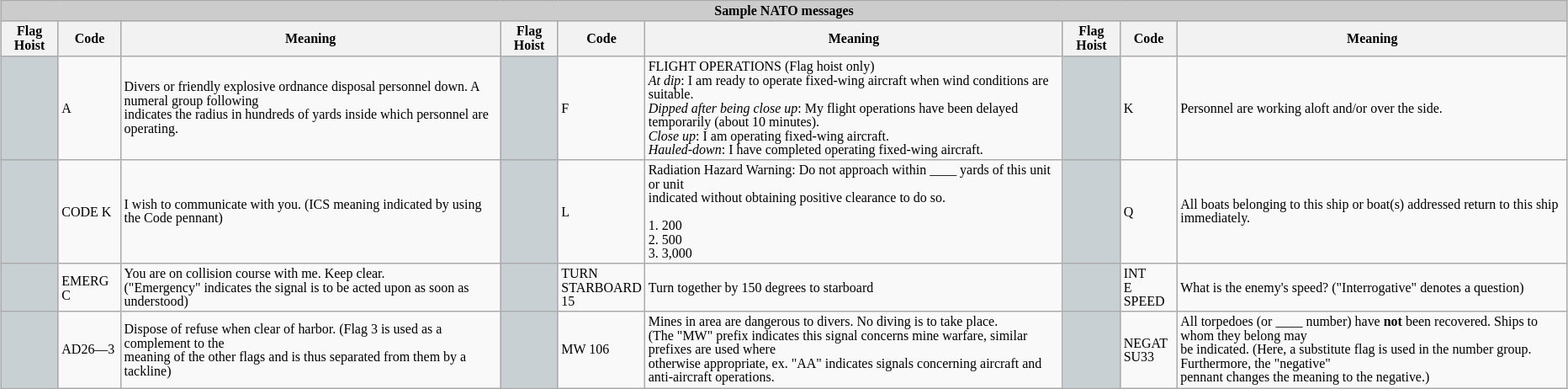<table class="wikitable" style="margin-left:1em; font-size:8pt;">
<tr bgcolor="#CCCCCC" align="left">
<td colspan="9" align="center"><strong>Sample NATO messages</strong></td>
</tr>
<tr bgcolor="#CCCCCC" align="center">
<th>Flag Hoist</th>
<th>Code</th>
<th>Meaning</th>
<th>Flag Hoist</th>
<th>Code</th>
<th>Meaning</th>
<th>Flag Hoist</th>
<th>Code</th>
<th>Meaning</th>
</tr>
<tr>
<td style="background-color: #c8d0d4; padding-left: 1em; padding-right: 1em;"></td>
<td>A</td>
<td>Divers or friendly explosive ordnance disposal personnel down. A numeral group following <br> indicates the radius in hundreds of yards inside which personnel are operating.</td>
<td style="background-color: #c8d0d4; padding-left: 1em; padding-right: 1em;"></td>
<td>F</td>
<td>FLIGHT OPERATIONS (Flag hoist only) <br> <em>At dip</em>: I am ready to operate fixed-wing aircraft when wind conditions are suitable. <br> <em>Dipped after being close up</em>: My flight operations have been delayed temporarily (about 10 minutes). <br> <em>Close up</em>: I am operating fixed-wing aircraft. <br> <em>Hauled-down</em>: I have completed operating fixed-wing aircraft.</td>
<td style="background-color: #c8d0d4; padding-left: 1em; padding-right: 1em;"></td>
<td>K</td>
<td>Personnel are working aloft and/or over the side.</td>
</tr>
<tr>
<td style="background-color: #c8d0d4; padding-left: 1em; padding-right: 1em;"> <br> </td>
<td>CODE K</td>
<td>I wish to communicate with you. (ICS meaning indicated by using the Code pennant)</td>
<td style="background-color: #c8d0d4; padding-left: 1em; padding-right: 1em;"></td>
<td>L</td>
<td>Radiation Hazard Warning: Do not approach within ____ yards of this unit or unit <br> indicated without obtaining positive clearance to do so. <br><br>1. 200 <br>
2. 500 <br>
3. 3,000</td>
<td style="background-color: #c8d0d4; padding-left: 1em; padding-right: 1em;"></td>
<td>Q</td>
<td>All boats belonging to this ship or boat(s) addressed return to this ship immediately.</td>
</tr>
<tr>
<td style="background-color: #c8d0d4; padding-left: 1em; padding-right: 1em;"> <br> </td>
<td>EMERG C</td>
<td>You are on collision course with me. Keep clear. <br> ("Emergency" indicates the signal is to be acted upon as soon as understood)</td>
<td style="background-color: #c8d0d4; padding-left: 1em; padding-right: 1em;"> <br>  <br>  <br> </td>
<td>TURN <br>STARBOARD <br>15</td>
<td>Turn together by 150 degrees to starboard</td>
<td style="background-color: #c8d0d4; padding-left: 1em; padding-right: 1em;"> <br>  <br> </td>
<td>INT <br> E SPEED</td>
<td>What is the enemy's speed? ("Interrogative" denotes a question)</td>
</tr>
<tr>
<td style="background-color: #c8d0d4; padding-left: 1em; padding-right: 1em;"> <br>  <br>  <br>  <br><br> </td>
<td>AD26—3</td>
<td>Dispose of refuse when clear of harbor. (Flag 3 is used as a complement to the <br> meaning of the other flags and is thus separated from them by a tackline)</td>
<td style="background-color: #c8d0d4; padding-left: 1em; padding-right: 1em;"> <br>  <br>  <br>  <br> </td>
<td>MW 106</td>
<td>Mines in area are dangerous to divers. No diving is to take place. <br> (The "MW" prefix indicates this signal concerns mine warfare, similar prefixes are used where <br> otherwise appropriate, ex. "AA" indicates signals concerning aircraft and anti-aircraft operations.</td>
<td style="background-color: #c8d0d4; padding-left: 1em; padding-right: 1em;"> <br>  <br>  <br>  <br> </td>
<td>NEGAT <br> SU33</td>
<td>All torpedoes (or ____ number) have <strong>not</strong> been recovered. Ships to whom they belong may <br> be indicated. (Here, a substitute flag is used in the number group. Furthermore, the "negative" <br> pennant changes the meaning to the negative.)</td>
</tr>
</table>
